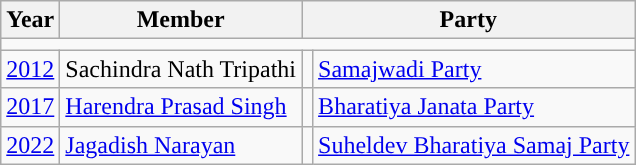<table class="wikitable">
<tr>
<th>Year</th>
<th>Member</th>
<th colspan="2">Party</th>
</tr>
<tr>
<td colspan="4"></td>
</tr>
<tr>
<td><a href='#'>2012</a></td>
<td>Sachindra Nath Tripathi</td>
<td style="background-color: "></td>
<td><a href='#'>Samajwadi Party</a></td>
</tr>
<tr>
<td><a href='#'>2017</a></td>
<td><a href='#'>Harendra Prasad Singh</a></td>
<td style="background-color: "></td>
<td><a href='#'>Bharatiya Janata Party</a></td>
</tr>
<tr>
<td><a href='#'>2022</a></td>
<td><a href='#'>Jagadish Narayan</a></td>
<td style="background-color: "></td>
<td><a href='#'>Suheldev Bharatiya Samaj Party</a></td>
</tr>
</table>
